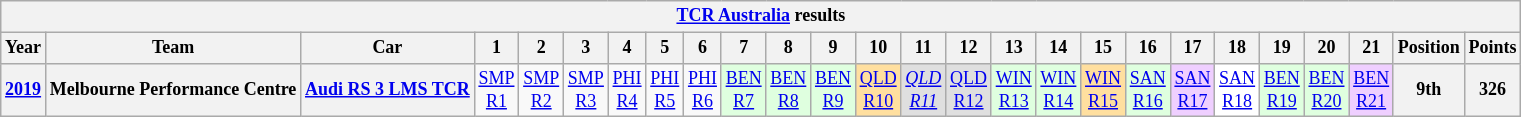<table class="wikitable" style="text-align:center; font-size:75%">
<tr>
<th colspan=45><a href='#'>TCR Australia</a> results</th>
</tr>
<tr>
<th>Year</th>
<th>Team</th>
<th>Car</th>
<th>1</th>
<th>2</th>
<th>3</th>
<th>4</th>
<th>5</th>
<th>6</th>
<th>7</th>
<th>8</th>
<th>9</th>
<th>10</th>
<th>11</th>
<th>12</th>
<th>13</th>
<th>14</th>
<th>15</th>
<th>16</th>
<th>17</th>
<th>18</th>
<th>19</th>
<th>20</th>
<th>21</th>
<th>Position</th>
<th>Points</th>
</tr>
<tr>
<th><a href='#'>2019</a></th>
<th>Melbourne Performance Centre</th>
<th><a href='#'>Audi RS 3 LMS TCR</a></th>
<td><a href='#'>SMP<br>R1</a></td>
<td><a href='#'>SMP<br>R2</a></td>
<td><a href='#'>SMP<br>R3</a></td>
<td><a href='#'>PHI<br>R4</a></td>
<td><a href='#'>PHI<br>R5</a></td>
<td><a href='#'>PHI<br>R6</a></td>
<td style="background: #dfffdf"><a href='#'>BEN<br>R7</a><br></td>
<td style="background: #dfffdf"><a href='#'>BEN<br>R8</a><br></td>
<td style="background: #dfffdf"><a href='#'>BEN<br>R9</a><br></td>
<td style="background: #ffdf9f"><a href='#'>QLD<br>R10</a><br></td>
<td style="background: #dfdfdf"><em><a href='#'>QLD<br>R11</a><br></em></td>
<td style="background: #dfdfdf"><a href='#'>QLD<br>R12</a><br></td>
<td style="background: #dfffdf"><a href='#'>WIN<br>R13</a><br></td>
<td style="background: #dfffdf"><a href='#'>WIN<br>R14</a><br></td>
<td style="background: #ffdf9f"><a href='#'>WIN<br>R15</a><br></td>
<td style="background: #dfffdf"><a href='#'>SAN<br>R16</a><br></td>
<td style="background: #efcfff"><a href='#'>SAN<br>R17</a><br></td>
<td style="background: #ffffff"><a href='#'>SAN<br>R18</a><br></td>
<td style="background: #dfffdf"><a href='#'>BEN<br>R19</a><br></td>
<td style="background: #dfffdf"><a href='#'>BEN<br>R20</a><br></td>
<td style="background: #efcfff"><a href='#'>BEN<br>R21</a><br></td>
<th>9th</th>
<th>326</th>
</tr>
</table>
